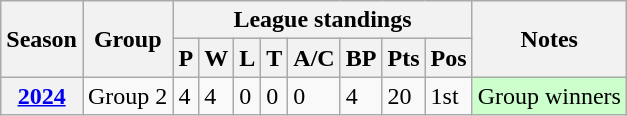<table class="wikitable sortable">
<tr>
<th scope="col" rowspan="2">Season</th>
<th scope="col" rowspan="2">Group</th>
<th scope="col" colspan="8">League standings</th>
<th scope="col" rowspan="2">Notes</th>
</tr>
<tr>
<th scope="col">P</th>
<th scope="col">W</th>
<th scope="col">L</th>
<th scope="col">T</th>
<th scope="col">A/C</th>
<th scope="col">BP</th>
<th scope="col">Pts</th>
<th scope="col">Pos</th>
</tr>
<tr>
<th scope="row"><a href='#'>2024</a></th>
<td>Group 2</td>
<td>4</td>
<td>4</td>
<td>0</td>
<td>0</td>
<td>0</td>
<td>4</td>
<td>20</td>
<td>1st</td>
<td style="background: #cfc;">Group winners</td>
</tr>
</table>
